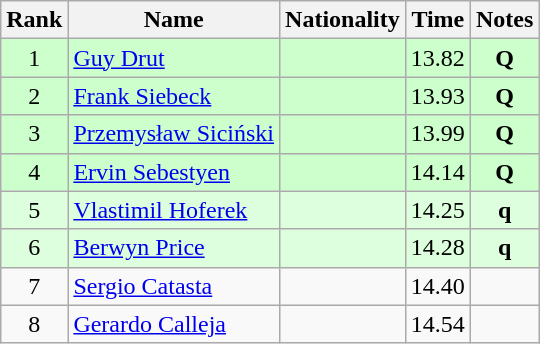<table class="wikitable sortable" style="text-align:center">
<tr>
<th>Rank</th>
<th>Name</th>
<th>Nationality</th>
<th>Time</th>
<th>Notes</th>
</tr>
<tr bgcolor=ccffcc>
<td>1</td>
<td align=left><a href='#'>Guy Drut</a></td>
<td align=left></td>
<td>13.82</td>
<td><strong>Q</strong></td>
</tr>
<tr bgcolor=ccffcc>
<td>2</td>
<td align=left><a href='#'>Frank Siebeck</a></td>
<td align=left></td>
<td>13.93</td>
<td><strong>Q</strong></td>
</tr>
<tr bgcolor=ccffcc>
<td>3</td>
<td align=left><a href='#'>Przemysław Siciński</a></td>
<td align=left></td>
<td>13.99</td>
<td><strong>Q</strong></td>
</tr>
<tr bgcolor=ccffcc>
<td>4</td>
<td align=left><a href='#'>Ervin Sebestyen</a></td>
<td align=left></td>
<td>14.14</td>
<td><strong>Q</strong></td>
</tr>
<tr bgcolor=ddffdd>
<td>5</td>
<td align=left><a href='#'>Vlastimil Hoferek</a></td>
<td align=left></td>
<td>14.25</td>
<td><strong>q</strong></td>
</tr>
<tr bgcolor=ddffdd>
<td>6</td>
<td align=left><a href='#'>Berwyn Price</a></td>
<td align=left></td>
<td>14.28</td>
<td><strong>q</strong></td>
</tr>
<tr>
<td>7</td>
<td align=left><a href='#'>Sergio Catasta</a></td>
<td align=left></td>
<td>14.40</td>
<td></td>
</tr>
<tr>
<td>8</td>
<td align=left><a href='#'>Gerardo Calleja</a></td>
<td align=left></td>
<td>14.54</td>
<td></td>
</tr>
</table>
